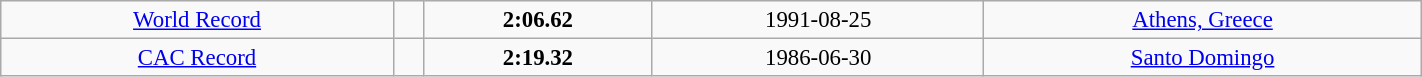<table class="wikitable" style=" text-align:center; font-size:95%;" width="75%">
<tr>
<td><a href='#'>World Record</a></td>
<td></td>
<td><strong>2:06.62</strong></td>
<td>1991-08-25</td>
<td> <a href='#'>Athens, Greece</a></td>
</tr>
<tr>
<td><a href='#'>CAC Record</a></td>
<td></td>
<td><strong>2:19.32</strong></td>
<td>1986-06-30</td>
<td> <a href='#'>Santo Domingo</a></td>
</tr>
</table>
